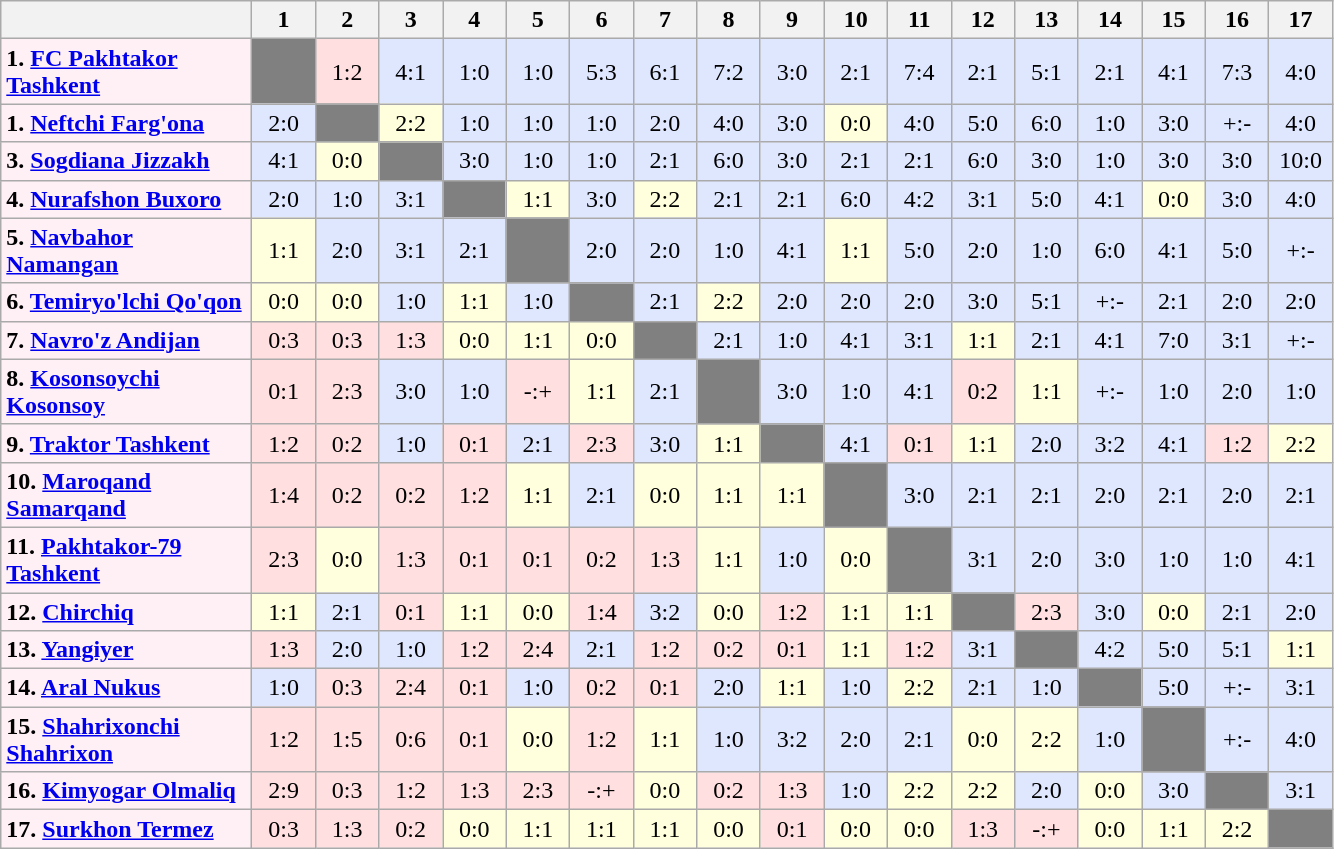<table class="wikitable">
<tr align=center>
<th width=160></th>
<th width=35>1</th>
<th width=35>2</th>
<th width=35>3</th>
<th width=35>4</th>
<th width=35>5</th>
<th width=35>6</th>
<th width=35>7</th>
<th width=35>8</th>
<th width=35>9</th>
<th width=35>10</th>
<th width=35>11</th>
<th width=35>12</th>
<th width=35>13</th>
<th width=35>14</th>
<th width=35>15</th>
<th width=35>16</th>
<th width=35>17</th>
</tr>
<tr align=center>
<td style="background:#FFF0F5;" align=left><strong>1. <a href='#'>FC Pakhtakor Tashkent</a></strong></td>
<td bgcolor=#808080></td>
<td bgcolor=#ffdfdf>1:2</td>
<td bgcolor=#dfe7ff>4:1</td>
<td bgcolor=#dfe7ff>1:0</td>
<td bgcolor=#dfe7ff>1:0</td>
<td bgcolor=#dfe7ff>5:3</td>
<td bgcolor=#dfe7ff>6:1</td>
<td bgcolor=#dfe7ff>7:2</td>
<td bgcolor=#dfe7ff>3:0</td>
<td bgcolor=#dfe7ff>2:1</td>
<td bgcolor=#dfe7ff>7:4</td>
<td bgcolor=#dfe7ff>2:1</td>
<td bgcolor=#dfe7ff>5:1</td>
<td bgcolor=#dfe7ff>2:1</td>
<td bgcolor=#dfe7ff>4:1</td>
<td bgcolor=#dfe7ff>7:3</td>
<td bgcolor=#dfe7ff>4:0</td>
</tr>
<tr align=center>
<td style="background:#FFF0F5;" align=left><strong>1. <a href='#'>Neftchi Farg'ona</a></strong></td>
<td bgcolor=#dfe7ff>2:0</td>
<td bgcolor=#808080></td>
<td bgcolor=#ffffdd>2:2</td>
<td bgcolor=#dfe7ff>1:0</td>
<td bgcolor=#dfe7ff>1:0</td>
<td bgcolor=#dfe7ff>1:0</td>
<td bgcolor=#dfe7ff>2:0</td>
<td bgcolor=#dfe7ff>4:0</td>
<td bgcolor=#dfe7ff>3:0</td>
<td bgcolor=#ffffdd>0:0</td>
<td bgcolor=#dfe7ff>4:0</td>
<td bgcolor=#dfe7ff>5:0</td>
<td bgcolor=#dfe7ff>6:0</td>
<td bgcolor=#dfe7ff>1:0</td>
<td bgcolor=#dfe7ff>3:0</td>
<td bgcolor=#dfe7ff>+:-</td>
<td bgcolor=#dfe7ff>4:0</td>
</tr>
<tr align=center>
<td style="background:#FFF0F5;" align=left><strong>3. <a href='#'>Sogdiana Jizzakh</a></strong></td>
<td bgcolor=#dfe7ff>4:1</td>
<td bgcolor=#ffffdd>0:0</td>
<td bgcolor=#808080></td>
<td bgcolor=#dfe7ff>3:0</td>
<td bgcolor=#dfe7ff>1:0</td>
<td bgcolor=#dfe7ff>1:0</td>
<td bgcolor=#dfe7ff>2:1</td>
<td bgcolor=#dfe7ff>6:0</td>
<td bgcolor=#dfe7ff>3:0</td>
<td bgcolor=#dfe7ff>2:1</td>
<td bgcolor=#dfe7ff>2:1</td>
<td bgcolor=#dfe7ff>6:0</td>
<td bgcolor=#dfe7ff>3:0</td>
<td bgcolor=#dfe7ff>1:0</td>
<td bgcolor=#dfe7ff>3:0</td>
<td bgcolor=#dfe7ff>3:0</td>
<td bgcolor=#dfe7ff>10:0</td>
</tr>
<tr align=center>
<td style="background:#FFF0F5;" align=left><strong>4. <a href='#'>Nurafshon Buxoro</a></strong></td>
<td bgcolor=#dfe7ff>2:0</td>
<td bgcolor=#dfe7ff>1:0</td>
<td bgcolor=#dfe7ff>3:1</td>
<td bgcolor=#808080></td>
<td bgcolor=#ffffdd>1:1</td>
<td bgcolor=#dfe7ff>3:0</td>
<td bgcolor=#ffffdd>2:2</td>
<td bgcolor=#dfe7ff>2:1</td>
<td bgcolor=#dfe7ff>2:1</td>
<td bgcolor=#dfe7ff>6:0</td>
<td bgcolor=#dfe7ff>4:2</td>
<td bgcolor=#dfe7ff>3:1</td>
<td bgcolor=#dfe7ff>5:0</td>
<td bgcolor=#dfe7ff>4:1</td>
<td bgcolor=#ffffdd>0:0</td>
<td bgcolor=#dfe7ff>3:0</td>
<td bgcolor=#dfe7ff>4:0</td>
</tr>
<tr align=center>
<td style="background:#FFF0F5;" align=left><strong>5. <a href='#'>Navbahor Namangan</a></strong></td>
<td bgcolor=#ffffdd>1:1</td>
<td bgcolor=#dfe7ff>2:0</td>
<td bgcolor=#dfe7ff>3:1</td>
<td bgcolor=#dfe7ff>2:1</td>
<td bgcolor=#808080></td>
<td bgcolor=#dfe7ff>2:0</td>
<td bgcolor=#dfe7ff>2:0</td>
<td bgcolor=#dfe7ff>1:0</td>
<td bgcolor=#dfe7ff>4:1</td>
<td bgcolor=#ffffdd>1:1</td>
<td bgcolor=#dfe7ff>5:0</td>
<td bgcolor=#dfe7ff>2:0</td>
<td bgcolor=#dfe7ff>1:0</td>
<td bgcolor=#dfe7ff>6:0</td>
<td bgcolor=#dfe7ff>4:1</td>
<td bgcolor=#dfe7ff>5:0</td>
<td bgcolor=#dfe7ff>+:-</td>
</tr>
<tr align=center>
<td style="background:#FFF0F5;" align=left><strong>6. <a href='#'>Temiryo'lchi Qo'qon</a></strong></td>
<td bgcolor=#ffffdd>0:0</td>
<td bgcolor=#ffffdd>0:0</td>
<td bgcolor=#dfe7ff>1:0</td>
<td bgcolor=#ffffdd>1:1</td>
<td bgcolor=#dfe7ff>1:0</td>
<td bgcolor=#808080></td>
<td bgcolor=#dfe7ff>2:1</td>
<td bgcolor=#ffffdd>2:2</td>
<td bgcolor=#dfe7ff>2:0</td>
<td bgcolor=#dfe7ff>2:0</td>
<td bgcolor=#dfe7ff>2:0</td>
<td bgcolor=#dfe7ff>3:0</td>
<td bgcolor=#dfe7ff>5:1</td>
<td bgcolor=#dfe7ff>+:-</td>
<td bgcolor=#dfe7ff>2:1</td>
<td bgcolor=#dfe7ff>2:0</td>
<td bgcolor=#dfe7ff>2:0</td>
</tr>
<tr align=center>
<td style="background:#FFF0F5;" align=left><strong>7. <a href='#'>Navro'z Andijan</a></strong></td>
<td bgcolor=#ffdfdf>0:3</td>
<td bgcolor=#ffdfdf>0:3</td>
<td bgcolor=#ffdfdf>1:3</td>
<td bgcolor=#ffffdd>0:0</td>
<td bgcolor=#ffffdd>1:1</td>
<td bgcolor=#ffffdd>0:0</td>
<td bgcolor=#808080></td>
<td bgcolor=#dfe7ff>2:1</td>
<td bgcolor=#dfe7ff>1:0</td>
<td bgcolor=#dfe7ff>4:1</td>
<td bgcolor=#dfe7ff>3:1</td>
<td bgcolor=#ffffdd>1:1</td>
<td bgcolor=#dfe7ff>2:1</td>
<td bgcolor=#dfe7ff>4:1</td>
<td bgcolor=#dfe7ff>7:0</td>
<td bgcolor=#dfe7ff>3:1</td>
<td bgcolor=#dfe7ff>+:-</td>
</tr>
<tr align=center>
<td style="background:#FFF0F5;" align=left><strong>8. <a href='#'>Kosonsoychi Kosonsoy</a></strong></td>
<td bgcolor=#ffdfdf>0:1</td>
<td bgcolor=#ffdfdf>2:3</td>
<td bgcolor=#dfe7ff>3:0</td>
<td bgcolor=#dfe7ff>1:0</td>
<td bgcolor=#ffdfdf>-:+</td>
<td bgcolor=#ffffdd>1:1</td>
<td bgcolor=#dfe7ff>2:1</td>
<td bgcolor=#808080></td>
<td bgcolor=#dfe7ff>3:0</td>
<td bgcolor=#dfe7ff>1:0</td>
<td bgcolor=#dfe7ff>4:1</td>
<td bgcolor=#ffdfdf>0:2</td>
<td bgcolor=#ffffdd>1:1</td>
<td bgcolor=#dfe7ff>+:-</td>
<td bgcolor=#dfe7ff>1:0</td>
<td bgcolor=#dfe7ff>2:0</td>
<td bgcolor=#dfe7ff>1:0</td>
</tr>
<tr align=center>
<td style="background:#FFF0F5;" align=left><strong>9. <a href='#'>Traktor Tashkent</a></strong></td>
<td bgcolor=#ffdfdf>1:2</td>
<td bgcolor=#ffdfdf>0:2</td>
<td bgcolor=#dfe7ff>1:0</td>
<td bgcolor=#ffdfdf>0:1</td>
<td bgcolor=#dfe7ff>2:1</td>
<td bgcolor=#ffdfdf>2:3</td>
<td bgcolor=#dfe7ff>3:0</td>
<td bgcolor=#ffffdd>1:1</td>
<td bgcolor=#808080></td>
<td bgcolor=#dfe7ff>4:1</td>
<td bgcolor=#ffdfdf>0:1</td>
<td bgcolor=#ffffdd>1:1</td>
<td bgcolor=#dfe7ff>2:0</td>
<td bgcolor=#dfe7ff>3:2</td>
<td bgcolor=#dfe7ff>4:1</td>
<td bgcolor=#ffdfdf>1:2</td>
<td bgcolor=#ffffdd>2:2</td>
</tr>
<tr align=center>
<td style="background:#FFF0F5;" align=left><strong>10. <a href='#'>Maroqand Samarqand</a></strong></td>
<td bgcolor=#ffdfdf>1:4</td>
<td bgcolor=#ffdfdf>0:2</td>
<td bgcolor=#ffdfdf>0:2</td>
<td bgcolor=#ffdfdf>1:2</td>
<td bgcolor=#ffffdd>1:1</td>
<td bgcolor=#dfe7ff>2:1</td>
<td bgcolor=#ffffdd>0:0</td>
<td bgcolor=#ffffdd>1:1</td>
<td bgcolor=#ffffdd>1:1</td>
<td bgcolor=#808080></td>
<td bgcolor=#dfe7ff>3:0</td>
<td bgcolor=#dfe7ff>2:1</td>
<td bgcolor=#dfe7ff>2:1</td>
<td bgcolor=#dfe7ff>2:0</td>
<td bgcolor=#dfe7ff>2:1</td>
<td bgcolor=#dfe7ff>2:0</td>
<td bgcolor=#dfe7ff>2:1</td>
</tr>
<tr align=center>
<td style="background:#FFF0F5;" align=left><strong>11. <a href='#'>Pakhtakor-79 Tashkent</a></strong></td>
<td bgcolor=#ffdfdf>2:3</td>
<td bgcolor=#ffffdd>0:0</td>
<td bgcolor=#ffdfdf>1:3</td>
<td bgcolor=#ffdfdf>0:1</td>
<td bgcolor=#ffdfdf>0:1</td>
<td bgcolor=#ffdfdf>0:2</td>
<td bgcolor=#ffdfdf>1:3</td>
<td bgcolor=#ffffdd>1:1</td>
<td bgcolor=#dfe7ff>1:0</td>
<td bgcolor=#ffffdd>0:0</td>
<td bgcolor=#808080></td>
<td bgcolor=#dfe7ff>3:1</td>
<td bgcolor=#dfe7ff>2:0</td>
<td bgcolor=#dfe7ff>3:0</td>
<td bgcolor=#dfe7ff>1:0</td>
<td bgcolor=#dfe7ff>1:0</td>
<td bgcolor=#dfe7ff>4:1</td>
</tr>
<tr align=center>
<td style="background:#FFF0F5;" align=left><strong>12. <a href='#'>Chirchiq</a></strong></td>
<td bgcolor=#ffffdd>1:1</td>
<td bgcolor=#dfe7ff>2:1</td>
<td bgcolor=#ffdfdf>0:1</td>
<td bgcolor=#ffffdd>1:1</td>
<td bgcolor=#ffffdd>0:0</td>
<td bgcolor=#ffdfdf>1:4</td>
<td bgcolor=#dfe7ff>3:2</td>
<td bgcolor=#ffffdd>0:0</td>
<td bgcolor=#ffdfdf>1:2</td>
<td bgcolor=#ffffdd>1:1</td>
<td bgcolor=#ffffdd>1:1</td>
<td bgcolor=#808080></td>
<td bgcolor=#ffdfdf>2:3</td>
<td bgcolor=#dfe7ff>3:0</td>
<td bgcolor=#ffffdd>0:0</td>
<td bgcolor=#dfe7ff>2:1</td>
<td bgcolor=#dfe7ff>2:0</td>
</tr>
<tr align=center>
<td style="background:#FFF0F5;" align=left><strong>13. <a href='#'>Yangiyer</a></strong></td>
<td bgcolor=#ffdfdf>1:3</td>
<td bgcolor=#dfe7ff>2:0</td>
<td bgcolor=#dfe7ff>1:0</td>
<td bgcolor=#ffdfdf>1:2</td>
<td bgcolor=#ffdfdf>2:4</td>
<td bgcolor=#dfe7ff>2:1</td>
<td bgcolor=#ffdfdf>1:2</td>
<td bgcolor=#ffdfdf>0:2</td>
<td bgcolor=#ffdfdf>0:1</td>
<td bgcolor=#ffffdd>1:1</td>
<td bgcolor=#ffdfdf>1:2</td>
<td bgcolor=#dfe7ff>3:1</td>
<td bgcolor=#808080></td>
<td bgcolor=#dfe7ff>4:2</td>
<td bgcolor=#dfe7ff>5:0</td>
<td bgcolor=#dfe7ff>5:1</td>
<td bgcolor=#ffffdd>1:1</td>
</tr>
<tr align=center>
<td style="background:#FFF0F5;" align=left><strong>14. <a href='#'>Aral Nukus</a></strong></td>
<td bgcolor=#dfe7ff>1:0</td>
<td bgcolor=#ffdfdf>0:3</td>
<td bgcolor=#ffdfdf>2:4</td>
<td bgcolor=#ffdfdf>0:1</td>
<td bgcolor=#dfe7ff>1:0</td>
<td bgcolor=#ffdfdf>0:2</td>
<td bgcolor=#ffdfdf>0:1</td>
<td bgcolor=#dfe7ff>2:0</td>
<td bgcolor=#ffffdd>1:1</td>
<td bgcolor=#dfe7ff>1:0</td>
<td bgcolor=#ffffdd>2:2</td>
<td bgcolor=#dfe7ff>2:1</td>
<td bgcolor=#dfe7ff>1:0</td>
<td bgcolor=#808080></td>
<td bgcolor=#dfe7ff>5:0</td>
<td bgcolor=#dfe7ff>+:-</td>
<td bgcolor=#dfe7ff>3:1</td>
</tr>
<tr align=center>
<td style="background:#FFF0F5;" align=left><strong>15. <a href='#'>Shahrixonchi Shahrixon</a></strong></td>
<td bgcolor=#ffdfdf>1:2</td>
<td bgcolor=#ffdfdf>1:5</td>
<td bgcolor=#ffdfdf>0:6</td>
<td bgcolor=#ffdfdf>0:1</td>
<td bgcolor=#ffffdd>0:0</td>
<td bgcolor=#ffdfdf>1:2</td>
<td bgcolor=#ffffdd>1:1</td>
<td bgcolor=#dfe7ff>1:0</td>
<td bgcolor=#dfe7ff>3:2</td>
<td bgcolor=#dfe7ff>2:0</td>
<td bgcolor=#dfe7ff>2:1</td>
<td bgcolor=#ffffdd>0:0</td>
<td bgcolor=#ffffdd>2:2</td>
<td bgcolor=#dfe7ff>1:0</td>
<td bgcolor=#808080></td>
<td bgcolor=#dfe7ff>+:-</td>
<td bgcolor=#dfe7ff>4:0</td>
</tr>
<tr align=center>
<td style="background:#FFF0F5;" align=left><strong>16. <a href='#'>Kimyogar Olmaliq</a></strong></td>
<td bgcolor=#ffdfdf>2:9</td>
<td bgcolor=#ffdfdf>0:3</td>
<td bgcolor=#ffdfdf>1:2</td>
<td bgcolor=#ffdfdf>1:3</td>
<td bgcolor=#ffdfdf>2:3</td>
<td bgcolor=#ffdfdf>-:+</td>
<td bgcolor=#ffffdd>0:0</td>
<td bgcolor=#ffdfdf>0:2</td>
<td bgcolor=#ffdfdf>1:3</td>
<td bgcolor=#dfe7ff>1:0</td>
<td bgcolor=#ffffdd>2:2</td>
<td bgcolor=#ffffdd>2:2</td>
<td bgcolor=#dfe7ff>2:0</td>
<td bgcolor=#ffffdd>0:0</td>
<td bgcolor=#dfe7ff>3:0</td>
<td bgcolor=#808080></td>
<td bgcolor=#dfe7ff>3:1</td>
</tr>
<tr align=center>
<td style="background:#FFF0F5;" align=left><strong>17. <a href='#'>Surkhon Termez</a></strong></td>
<td bgcolor=#ffdfdf>0:3</td>
<td bgcolor=#ffdfdf>1:3</td>
<td bgcolor=#ffdfdf>0:2</td>
<td bgcolor=#ffffdd>0:0</td>
<td bgcolor=#ffffdd>1:1</td>
<td bgcolor=#ffffdd>1:1</td>
<td bgcolor=#ffffdd>1:1</td>
<td bgcolor=#ffffdd>0:0</td>
<td bgcolor=#ffdfdf>0:1</td>
<td bgcolor=#ffffdd>0:0</td>
<td bgcolor=#ffffdd>0:0</td>
<td bgcolor=#ffdfdf>1:3</td>
<td bgcolor=#ffdfdf>-:+</td>
<td bgcolor=#ffffdd>0:0</td>
<td bgcolor=#ffffdd>1:1</td>
<td bgcolor=#ffffdd>2:2</td>
<td bgcolor=#808080></td>
</tr>
</table>
